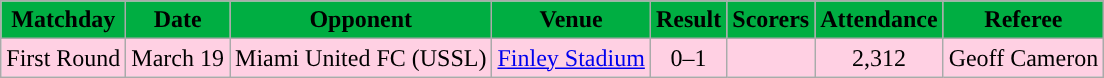<table class="wikitable">
<tr>
<th style="background:#00AE42; color:black;">Matchday</th>
<th style="background:#00AE42; color:black;">Date</th>
<th style="background:#00AE42; color:black;">Opponent</th>
<th style="background:#00AE42; color:black;">Venue</th>
<th style="background:#00AE42; color:black;">Result</th>
<th style="background:#00AE42; color:black;">Scorers</th>
<th style="background:#00AE42; color:black;">Attendance</th>
<th style="background:#00AE42; color:black;">Referee</th>
</tr>
<tr bgcolor = ffd0e3>
<td align="center">First Round</td>
<td align="center">March 19</td>
<td align="center"> Miami United FC (USSL)</td>
<td align="center"><a href='#'>Finley Stadium</a></td>
<td align="center">0–1</td>
<td align="center"></td>
<td align="center">2,312</td>
<td align="center">Geoff Cameron</td>
</tr>
</table>
